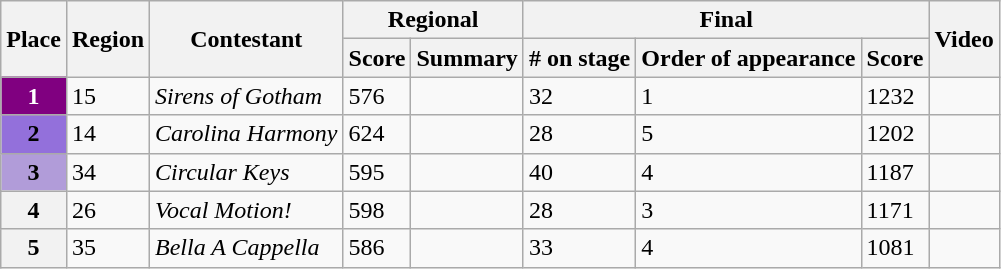<table class="wikitable sortable">
<tr>
<th rowspan="2" scope="col">Place</th>
<th rowspan="2" scope="col">Region</th>
<th rowspan="2" scope="col">Contestant</th>
<th colspan="2" scope="col">Regional</th>
<th colspan="3">Final</th>
<th rowspan="2" scope="col" class="unsortable">Video<br></th>
</tr>
<tr>
<th scope="col">Score</th>
<th scope="col" class="unsortable">Summary</th>
<th># on stage</th>
<th scope="col">Order of appearance</th>
<th scope="col">Score</th>
</tr>
<tr>
<th scope="row" style="background: #800080; color:#fff;">1</th>
<td>15</td>
<td><em>Sirens of Gotham</em></td>
<td>576</td>
<td></td>
<td>32</td>
<td>1</td>
<td>1232</td>
<td></td>
</tr>
<tr>
<th style="background: #9370DB;">2</th>
<td>14</td>
<td><em>Carolina Harmony</em></td>
<td>624</td>
<td></td>
<td>28</td>
<td>5</td>
<td>1202</td>
<td></td>
</tr>
<tr>
<th style="background: #B19CD9;">3</th>
<td>34</td>
<td><em>Circular Keys</em></td>
<td>595</td>
<td></td>
<td>40</td>
<td>4</td>
<td>1187</td>
<td></td>
</tr>
<tr>
<th>4</th>
<td>26</td>
<td><em>Vocal Motion!</em></td>
<td>598</td>
<td></td>
<td>28</td>
<td>3</td>
<td>1171</td>
<td></td>
</tr>
<tr>
<th>5</th>
<td>35</td>
<td><em>Bella A Cappella</em></td>
<td>586</td>
<td></td>
<td>33</td>
<td>4</td>
<td>1081</td>
<td></td>
</tr>
</table>
